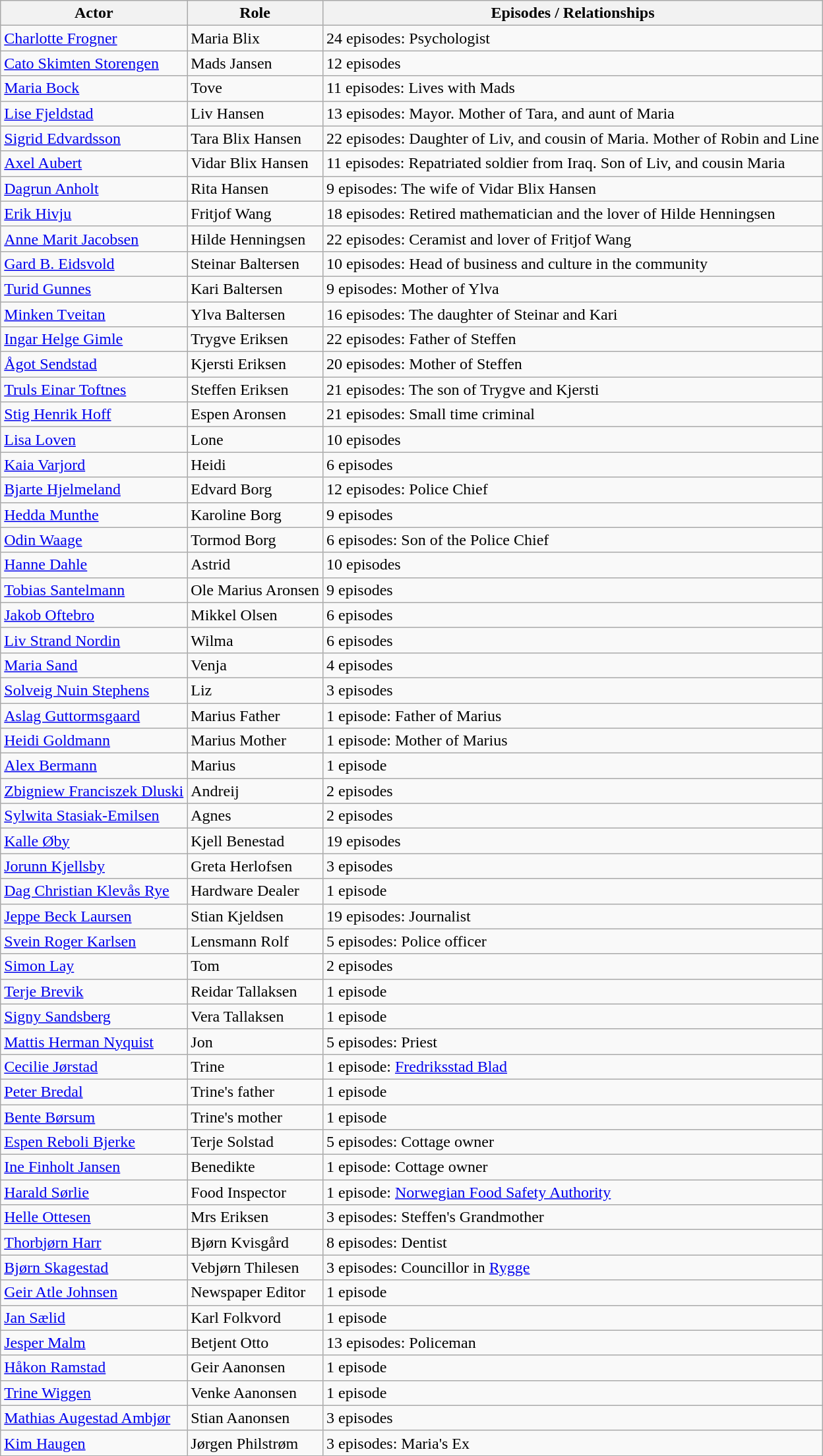<table class="wikitable">
<tr>
<th>Actor</th>
<th>Role</th>
<th>Episodes / Relationships</th>
</tr>
<tr>
<td><a href='#'>Charlotte Frogner</a></td>
<td>Maria Blix</td>
<td>24 episodes: Psychologist</td>
</tr>
<tr>
<td><a href='#'>Cato Skimten Storengen</a></td>
<td>Mads Jansen</td>
<td>12 episodes</td>
</tr>
<tr>
<td><a href='#'>Maria Bock</a></td>
<td>Tove</td>
<td>11 episodes: Lives with Mads</td>
</tr>
<tr>
<td><a href='#'>Lise Fjeldstad</a></td>
<td>Liv Hansen</td>
<td>13 episodes: Mayor. Mother of Tara, and aunt of Maria</td>
</tr>
<tr>
<td><a href='#'>Sigrid Edvardsson</a></td>
<td>Tara Blix Hansen</td>
<td>22 episodes: Daughter of Liv, and cousin of Maria. Mother of Robin and Line</td>
</tr>
<tr>
<td><a href='#'>Axel Aubert</a></td>
<td>Vidar Blix Hansen</td>
<td>11 episodes: Repatriated soldier from Iraq. Son of Liv, and cousin Maria</td>
</tr>
<tr>
<td><a href='#'>Dagrun Anholt</a></td>
<td>Rita Hansen</td>
<td>9 episodes: The wife of Vidar Blix Hansen</td>
</tr>
<tr>
<td><a href='#'>Erik Hivju</a></td>
<td>Fritjof Wang</td>
<td>18 episodes: Retired mathematician and the lover of Hilde Henningsen</td>
</tr>
<tr>
<td><a href='#'>Anne Marit Jacobsen</a></td>
<td>Hilde Henningsen</td>
<td>22 episodes: Ceramist and lover of Fritjof Wang</td>
</tr>
<tr>
<td><a href='#'>Gard B. Eidsvold</a></td>
<td>Steinar Baltersen</td>
<td>10 episodes: Head of business and culture in the community</td>
</tr>
<tr>
<td><a href='#'>Turid Gunnes</a></td>
<td>Kari Baltersen</td>
<td>9 episodes: Mother of Ylva</td>
</tr>
<tr>
<td><a href='#'>Minken Tveitan</a></td>
<td>Ylva Baltersen</td>
<td>16 episodes: The daughter of Steinar and Kari</td>
</tr>
<tr>
<td><a href='#'>Ingar Helge Gimle</a></td>
<td>Trygve Eriksen</td>
<td>22 episodes: Father of Steffen</td>
</tr>
<tr>
<td><a href='#'>Ågot Sendstad</a></td>
<td>Kjersti Eriksen</td>
<td>20 episodes: Mother of Steffen</td>
</tr>
<tr>
<td><a href='#'>Truls Einar Toftnes</a></td>
<td>Steffen Eriksen</td>
<td>21 episodes: The son of Trygve and Kjersti</td>
</tr>
<tr>
<td><a href='#'>Stig Henrik Hoff</a></td>
<td>Espen Aronsen</td>
<td>21 episodes: Small time criminal</td>
</tr>
<tr>
<td><a href='#'>Lisa Loven</a></td>
<td>Lone</td>
<td>10 episodes</td>
</tr>
<tr>
<td><a href='#'>Kaia Varjord</a></td>
<td>Heidi</td>
<td>6 episodes</td>
</tr>
<tr>
<td><a href='#'>Bjarte Hjelmeland</a></td>
<td>Edvard Borg</td>
<td>12 episodes: Police Chief</td>
</tr>
<tr>
<td><a href='#'>Hedda Munthe</a></td>
<td>Karoline Borg</td>
<td>9 episodes</td>
</tr>
<tr>
<td><a href='#'>Odin Waage</a></td>
<td>Tormod Borg</td>
<td>6 episodes: Son of the Police Chief</td>
</tr>
<tr>
<td><a href='#'>Hanne Dahle</a></td>
<td>Astrid</td>
<td>10 episodes</td>
</tr>
<tr>
<td><a href='#'>Tobias Santelmann</a></td>
<td>Ole Marius Aronsen</td>
<td>9 episodes</td>
</tr>
<tr>
<td><a href='#'>Jakob Oftebro</a></td>
<td>Mikkel Olsen</td>
<td>6 episodes</td>
</tr>
<tr>
<td><a href='#'>Liv Strand Nordin</a></td>
<td>Wilma</td>
<td>6 episodes</td>
</tr>
<tr>
<td><a href='#'>Maria Sand</a></td>
<td>Venja</td>
<td>4 episodes</td>
</tr>
<tr>
<td><a href='#'>Solveig Nuin Stephens</a></td>
<td>Liz</td>
<td>3 episodes</td>
</tr>
<tr>
<td><a href='#'>Aslag Guttormsgaard</a></td>
<td>Marius Father</td>
<td>1 episode: Father of Marius</td>
</tr>
<tr>
<td><a href='#'>Heidi Goldmann</a></td>
<td>Marius Mother</td>
<td>1 episode: Mother of Marius</td>
</tr>
<tr>
<td><a href='#'>Alex Bermann</a></td>
<td>Marius</td>
<td>1 episode</td>
</tr>
<tr>
<td><a href='#'>Zbigniew Franciszek Dluski</a></td>
<td>Andreij</td>
<td>2 episodes</td>
</tr>
<tr>
<td><a href='#'>Sylwita Stasiak-Emilsen</a></td>
<td>Agnes</td>
<td>2 episodes</td>
</tr>
<tr>
<td><a href='#'>Kalle Øby</a></td>
<td>Kjell Benestad</td>
<td>19 episodes</td>
</tr>
<tr>
<td><a href='#'>Jorunn Kjellsby</a></td>
<td>Greta Herlofsen</td>
<td>3 episodes</td>
</tr>
<tr>
<td><a href='#'>Dag Christian Klevås Rye</a></td>
<td>Hardware Dealer</td>
<td>1 episode</td>
</tr>
<tr>
<td><a href='#'>Jeppe Beck Laursen</a></td>
<td>Stian Kjeldsen</td>
<td>19 episodes: Journalist</td>
</tr>
<tr>
<td><a href='#'>Svein Roger Karlsen</a></td>
<td>Lensmann Rolf</td>
<td>5 episodes: Police officer</td>
</tr>
<tr>
<td><a href='#'>Simon Lay</a></td>
<td>Tom</td>
<td>2 episodes</td>
</tr>
<tr>
<td><a href='#'>Terje Brevik</a></td>
<td>Reidar Tallaksen</td>
<td>1 episode</td>
</tr>
<tr>
<td><a href='#'>Signy Sandsberg</a></td>
<td>Vera Tallaksen</td>
<td>1 episode</td>
</tr>
<tr>
<td><a href='#'>Mattis Herman Nyquist</a></td>
<td>Jon</td>
<td>5 episodes: Priest</td>
</tr>
<tr>
<td><a href='#'>Cecilie Jørstad</a></td>
<td>Trine</td>
<td>1 episode: <a href='#'>Fredriksstad Blad</a></td>
</tr>
<tr>
<td><a href='#'>Peter Bredal</a></td>
<td>Trine's father</td>
<td>1 episode</td>
</tr>
<tr>
<td><a href='#'>Bente Børsum</a></td>
<td>Trine's mother</td>
<td>1 episode</td>
</tr>
<tr>
<td><a href='#'>Espen Reboli Bjerke</a></td>
<td>Terje Solstad</td>
<td>5 episodes: Cottage owner</td>
</tr>
<tr>
<td><a href='#'>Ine Finholt Jansen</a></td>
<td>Benedikte</td>
<td>1 episode: Cottage owner</td>
</tr>
<tr>
<td><a href='#'>Harald Sørlie</a></td>
<td>Food Inspector</td>
<td>1 episode: <a href='#'>Norwegian Food Safety Authority</a></td>
</tr>
<tr>
<td><a href='#'>Helle Ottesen</a></td>
<td>Mrs Eriksen</td>
<td>3 episodes: Steffen's Grandmother</td>
</tr>
<tr>
<td><a href='#'>Thorbjørn Harr</a></td>
<td>Bjørn Kvisgård</td>
<td>8 episodes: Dentist</td>
</tr>
<tr>
<td><a href='#'>Bjørn Skagestad</a></td>
<td>Vebjørn Thilesen</td>
<td>3 episodes: Councillor in <a href='#'>Rygge</a></td>
</tr>
<tr>
<td><a href='#'>Geir Atle Johnsen</a></td>
<td>Newspaper Editor</td>
<td>1 episode</td>
</tr>
<tr>
<td><a href='#'>Jan Sælid</a></td>
<td>Karl Folkvord</td>
<td>1 episode</td>
</tr>
<tr>
<td><a href='#'>Jesper Malm</a></td>
<td>Betjent Otto</td>
<td>13 episodes: Policeman</td>
</tr>
<tr>
<td><a href='#'>Håkon Ramstad</a></td>
<td>Geir Aanonsen</td>
<td>1 episode</td>
</tr>
<tr>
<td><a href='#'>Trine Wiggen</a></td>
<td>Venke Aanonsen</td>
<td>1 episode</td>
</tr>
<tr>
<td><a href='#'>Mathias Augestad Ambjør</a></td>
<td>Stian Aanonsen</td>
<td>3 episodes</td>
</tr>
<tr>
<td><a href='#'>Kim Haugen</a></td>
<td>Jørgen Philstrøm</td>
<td>3 episodes: Maria's Ex</td>
</tr>
</table>
